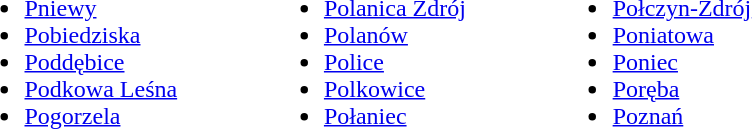<table>
<tr>
<td valign="Top"><br><ul><li><a href='#'>Pniewy</a></li><li><a href='#'>Pobiedziska</a></li><li><a href='#'>Poddębice</a></li><li><a href='#'>Podkowa Leśna</a></li><li><a href='#'>Pogorzela</a></li></ul></td>
<td style="width:10%;"></td>
<td valign="Top"><br><ul><li><a href='#'>Polanica Zdrój</a></li><li><a href='#'>Polanów</a></li><li><a href='#'>Police</a></li><li><a href='#'>Polkowice</a></li><li><a href='#'>Połaniec</a></li></ul></td>
<td style="width:10%;"></td>
<td valign="Top"><br><ul><li><a href='#'>Połczyn-Zdrój</a></li><li><a href='#'>Poniatowa</a></li><li><a href='#'>Poniec</a></li><li><a href='#'>Poręba</a></li><li><a href='#'>Poznań</a></li></ul></td>
</tr>
</table>
